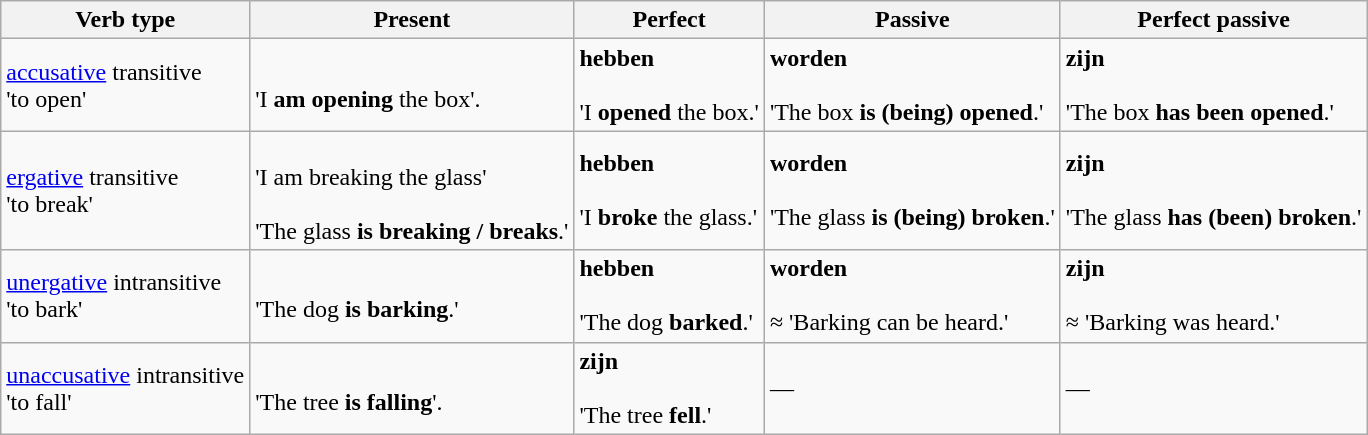<table class="wikitable">
<tr>
<th>Verb type</th>
<th>Present</th>
<th>Perfect</th>
<th>Passive</th>
<th>Perfect passive</th>
</tr>
<tr>
<td><a href='#'>accusative</a> transitive<br> 'to open'</td>
<td><br>'I <strong>am opening</strong> the box'.</td>
<td><strong>hebben</strong><br><br>'I <strong>opened</strong> the box.'</td>
<td><strong>worden</strong><br><br>'The box <strong>is (being) opened</strong>.'</td>
<td><strong>zijn</strong><br><br>'The box <strong>has been opened</strong>.'</td>
</tr>
<tr>
<td><a href='#'>ergative</a> transitive<br> 'to break'</td>
<td><br>'I am breaking the glass'<br><br>'The glass <strong>is breaking / breaks</strong>.'</td>
<td><strong>hebben</strong><br><br>'I <strong>broke</strong> the glass.'</td>
<td><strong>worden</strong><br><br>'The glass <strong>is (being) broken</strong>.'</td>
<td><strong>zijn</strong><br><br>'The glass <strong>has (been) broken</strong>.'</td>
</tr>
<tr>
<td><a href='#'>unergative</a> intransitive<br> 'to bark'</td>
<td><br>'The dog <strong>is barking</strong>.'</td>
<td><strong>hebben</strong><br><br>'The dog <strong>barked</strong>.'</td>
<td><strong>worden</strong><br><br>≈ 'Barking can be heard.'</td>
<td><strong>zijn</strong><br><br>≈ 'Barking was heard.'</td>
</tr>
<tr>
<td><a href='#'>unaccusative</a> intransitive<br> 'to fall'</td>
<td><br>'The tree <strong>is falling</strong>'.</td>
<td><strong>zijn</strong><br><br>'The tree <strong>fell</strong>.'</td>
<td>—</td>
<td>—</td>
</tr>
</table>
